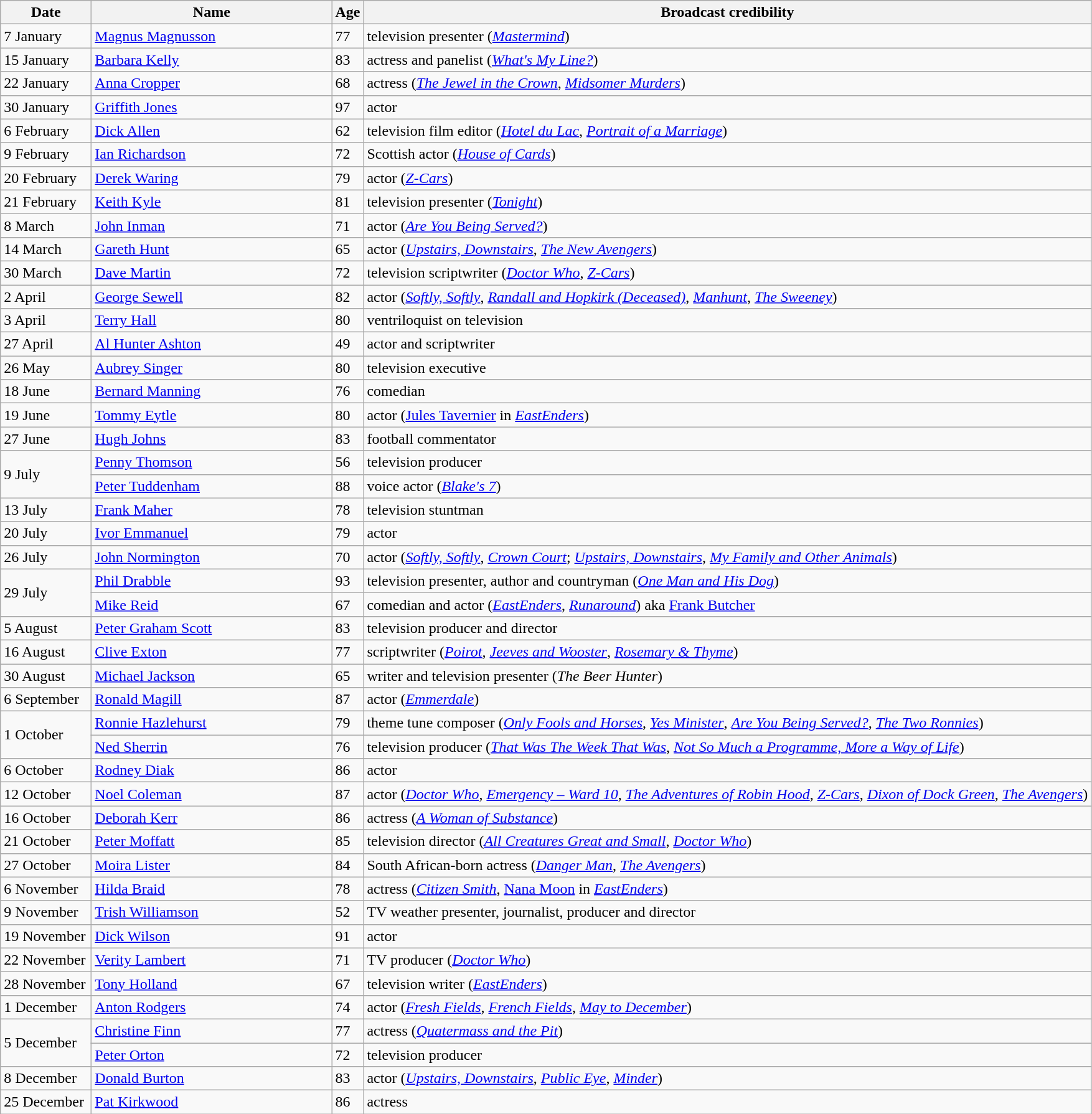<table class="wikitable">
<tr>
<th width=90>Date</th>
<th width=250>Name</th>
<th>Age</th>
<th>Broadcast credibility</th>
</tr>
<tr>
<td>7 January</td>
<td><a href='#'>Magnus Magnusson</a></td>
<td>77</td>
<td>television presenter (<em><a href='#'>Mastermind</a></em>)</td>
</tr>
<tr>
<td>15 January</td>
<td><a href='#'>Barbara Kelly</a></td>
<td>83</td>
<td>actress and panelist (<em><a href='#'>What's My Line?</a></em>)</td>
</tr>
<tr>
<td>22 January</td>
<td><a href='#'>Anna Cropper</a></td>
<td>68</td>
<td>actress (<em><a href='#'>The Jewel in the Crown</a></em>, <em><a href='#'>Midsomer Murders</a></em>)</td>
</tr>
<tr>
<td>30 January</td>
<td><a href='#'>Griffith Jones</a></td>
<td>97</td>
<td>actor</td>
</tr>
<tr>
<td>6 February</td>
<td><a href='#'>Dick Allen</a></td>
<td>62</td>
<td>television film editor (<em><a href='#'>Hotel du Lac</a></em>, <em><a href='#'>Portrait of a Marriage</a></em>)</td>
</tr>
<tr>
<td>9 February</td>
<td><a href='#'>Ian Richardson</a></td>
<td>72</td>
<td>Scottish actor (<em><a href='#'>House of Cards</a></em>)</td>
</tr>
<tr>
<td>20 February</td>
<td><a href='#'>Derek Waring</a></td>
<td>79</td>
<td>actor (<em><a href='#'>Z-Cars</a></em>)</td>
</tr>
<tr>
<td>21 February</td>
<td><a href='#'>Keith Kyle</a></td>
<td>81</td>
<td>television presenter (<em><a href='#'>Tonight</a></em>)</td>
</tr>
<tr>
<td>8 March</td>
<td><a href='#'>John Inman</a></td>
<td>71</td>
<td>actor (<em><a href='#'>Are You Being Served?</a></em>)</td>
</tr>
<tr>
<td>14 March</td>
<td><a href='#'>Gareth Hunt</a></td>
<td>65</td>
<td>actor (<em><a href='#'>Upstairs, Downstairs</a></em>, <em><a href='#'>The New Avengers</a></em>)</td>
</tr>
<tr>
<td>30 March</td>
<td><a href='#'>Dave Martin</a></td>
<td>72</td>
<td>television scriptwriter (<em><a href='#'>Doctor Who</a></em>, <em><a href='#'>Z-Cars</a></em>)</td>
</tr>
<tr>
<td>2 April</td>
<td><a href='#'>George Sewell</a></td>
<td>82</td>
<td>actor (<em><a href='#'>Softly, Softly</a></em>, <em><a href='#'>Randall and Hopkirk (Deceased)</a></em>, <em><a href='#'>Manhunt</a></em>, <em><a href='#'>The Sweeney</a></em>)</td>
</tr>
<tr>
<td>3 April</td>
<td><a href='#'>Terry Hall</a></td>
<td>80</td>
<td>ventriloquist on television</td>
</tr>
<tr>
<td>27 April</td>
<td><a href='#'>Al Hunter Ashton</a></td>
<td>49</td>
<td>actor and scriptwriter</td>
</tr>
<tr>
<td>26 May</td>
<td><a href='#'>Aubrey Singer</a></td>
<td>80</td>
<td>television executive</td>
</tr>
<tr>
<td>18 June</td>
<td><a href='#'>Bernard Manning</a></td>
<td>76</td>
<td>comedian</td>
</tr>
<tr>
<td>19 June</td>
<td><a href='#'>Tommy Eytle</a></td>
<td>80</td>
<td>actor (<a href='#'>Jules Tavernier</a> in <em><a href='#'>EastEnders</a></em>)</td>
</tr>
<tr>
<td>27 June</td>
<td><a href='#'>Hugh Johns</a></td>
<td>83</td>
<td>football commentator</td>
</tr>
<tr>
<td rowspan="2">9 July</td>
<td><a href='#'>Penny Thomson</a></td>
<td>56</td>
<td>television producer</td>
</tr>
<tr>
<td><a href='#'>Peter Tuddenham</a></td>
<td>88</td>
<td>voice actor (<em><a href='#'>Blake's 7</a></em>)</td>
</tr>
<tr>
<td>13 July</td>
<td><a href='#'>Frank Maher</a></td>
<td>78</td>
<td>television stuntman</td>
</tr>
<tr>
<td>20 July</td>
<td><a href='#'>Ivor Emmanuel</a></td>
<td>79</td>
<td>actor</td>
</tr>
<tr>
<td>26 July</td>
<td><a href='#'>John Normington</a></td>
<td>70</td>
<td>actor (<em><a href='#'>Softly, Softly</a></em>, <em><a href='#'>Crown Court</a></em>; <em><a href='#'>Upstairs, Downstairs</a></em>, <em><a href='#'>My Family and Other Animals</a></em>)</td>
</tr>
<tr>
<td rowspan="2">29 July</td>
<td><a href='#'>Phil Drabble</a></td>
<td>93</td>
<td>television presenter, author and countryman (<em><a href='#'>One Man and His Dog</a></em>)</td>
</tr>
<tr>
<td><a href='#'>Mike Reid</a></td>
<td>67</td>
<td>comedian and actor (<em><a href='#'>EastEnders</a></em>, <em><a href='#'>Runaround</a></em>) aka <a href='#'>Frank Butcher</a></td>
</tr>
<tr>
<td>5 August</td>
<td><a href='#'>Peter Graham Scott</a></td>
<td>83</td>
<td>television producer and director</td>
</tr>
<tr>
<td>16 August</td>
<td><a href='#'>Clive Exton</a></td>
<td>77</td>
<td>scriptwriter (<em><a href='#'>Poirot</a>,</em> <em><a href='#'>Jeeves and Wooster</a></em>, <em><a href='#'>Rosemary & Thyme</a></em>)</td>
</tr>
<tr>
<td>30 August</td>
<td><a href='#'>Michael Jackson</a></td>
<td>65</td>
<td>writer and television presenter (<em>The Beer Hunter</em>)</td>
</tr>
<tr>
<td>6 September</td>
<td><a href='#'>Ronald Magill</a></td>
<td>87</td>
<td>actor (<em><a href='#'>Emmerdale</a></em>)</td>
</tr>
<tr>
<td rowspan="2">1 October</td>
<td><a href='#'>Ronnie Hazlehurst</a></td>
<td>79</td>
<td>theme tune composer (<em><a href='#'>Only Fools and Horses</a></em>, <em><a href='#'>Yes Minister</a></em>, <em><a href='#'>Are You Being Served?</a></em>, <em><a href='#'>The Two Ronnies</a></em>)</td>
</tr>
<tr>
<td><a href='#'>Ned Sherrin</a></td>
<td>76</td>
<td>television producer (<em><a href='#'>That Was The Week That Was</a></em>, <em><a href='#'>Not So Much a Programme, More a Way of Life</a></em>)</td>
</tr>
<tr>
<td>6 October</td>
<td><a href='#'>Rodney Diak</a></td>
<td>86</td>
<td>actor</td>
</tr>
<tr>
<td>12 October</td>
<td><a href='#'>Noel Coleman</a></td>
<td>87</td>
<td>actor (<em><a href='#'>Doctor Who</a></em>, <em><a href='#'>Emergency – Ward 10</a></em>, <em><a href='#'>The Adventures of Robin Hood</a></em>, <em><a href='#'>Z-Cars</a></em>, <em><a href='#'>Dixon of Dock Green</a></em>, <em><a href='#'>The Avengers</a></em>)</td>
</tr>
<tr>
<td>16 October</td>
<td><a href='#'>Deborah Kerr</a></td>
<td>86</td>
<td>actress (<em><a href='#'>A Woman of Substance</a></em>)</td>
</tr>
<tr>
<td>21 October</td>
<td><a href='#'>Peter Moffatt</a></td>
<td>85</td>
<td>television director (<em><a href='#'>All Creatures Great and Small</a></em>, <em><a href='#'>Doctor Who</a></em>)</td>
</tr>
<tr>
<td>27 October</td>
<td><a href='#'>Moira Lister</a></td>
<td>84</td>
<td>South African-born actress (<em><a href='#'>Danger Man</a></em>, <em><a href='#'>The Avengers</a></em>)</td>
</tr>
<tr>
<td>6 November</td>
<td><a href='#'>Hilda Braid</a></td>
<td>78</td>
<td>actress (<em><a href='#'>Citizen Smith</a></em>, <a href='#'>Nana Moon</a> in <em><a href='#'>EastEnders</a></em>)</td>
</tr>
<tr>
<td>9 November</td>
<td><a href='#'>Trish Williamson</a></td>
<td>52</td>
<td>TV weather presenter, journalist, producer and director</td>
</tr>
<tr>
<td>19 November</td>
<td><a href='#'>Dick Wilson</a></td>
<td>91</td>
<td>actor</td>
</tr>
<tr>
<td>22 November</td>
<td><a href='#'>Verity Lambert</a></td>
<td>71</td>
<td>TV producer (<em><a href='#'>Doctor Who</a></em>)</td>
</tr>
<tr>
<td>28 November</td>
<td><a href='#'>Tony Holland</a></td>
<td>67</td>
<td>television writer (<em><a href='#'>EastEnders</a></em>)</td>
</tr>
<tr>
<td>1 December</td>
<td><a href='#'>Anton Rodgers</a></td>
<td>74</td>
<td>actor (<em><a href='#'>Fresh Fields</a></em>, <em><a href='#'>French Fields</a></em>, <em><a href='#'>May to December</a></em>)</td>
</tr>
<tr>
<td rowspan="2">5 December</td>
<td><a href='#'>Christine Finn</a></td>
<td>77</td>
<td>actress (<em><a href='#'>Quatermass and the Pit</a></em>)</td>
</tr>
<tr>
<td><a href='#'>Peter Orton</a></td>
<td>72</td>
<td>television producer</td>
</tr>
<tr>
<td>8 December</td>
<td><a href='#'>Donald Burton</a></td>
<td>83</td>
<td>actor (<em><a href='#'>Upstairs, Downstairs</a></em>, <em><a href='#'>Public Eye</a></em>, <em><a href='#'>Minder</a></em>)</td>
</tr>
<tr>
<td>25 December</td>
<td><a href='#'>Pat Kirkwood</a></td>
<td>86</td>
<td>actress</td>
</tr>
</table>
